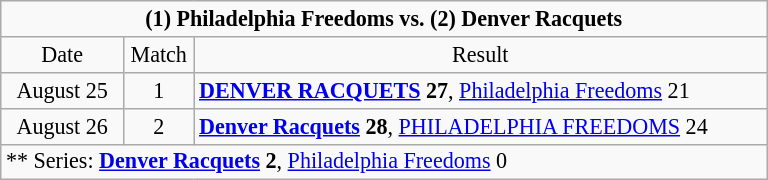<table class="wikitable" style="font-size:92%; text-align:left; line-height:normal; width=50%">
<tr>
<td style="text-align:center;" colspan=3><strong>(1) Philadelphia Freedoms vs. (2) Denver Racquets</strong></td>
</tr>
<tr>
<td style="text-align:center; width:75px">Date</td>
<td style="text-align:center; width:40px">Match</td>
<td style="text-align:center; width:375px">Result</td>
</tr>
<tr>
<td style="text-align:center;">August 25</td>
<td style="text-align:center;">1</td>
<td><strong><a href='#'>DENVER RACQUETS</a> 27</strong>, <a href='#'>Philadelphia Freedoms</a> 21</td>
</tr>
<tr>
<td style="text-align:center;">August 26</td>
<td style="text-align:center;">2</td>
<td><strong><a href='#'>Denver Racquets</a> 28</strong>, <a href='#'>PHILADELPHIA FREEDOMS</a> 24</td>
</tr>
<tr>
<td style="text-align:left;" colspan=3>** Series: <strong><a href='#'>Denver Racquets</a> 2</strong>, <a href='#'>Philadelphia Freedoms</a> 0</td>
</tr>
</table>
